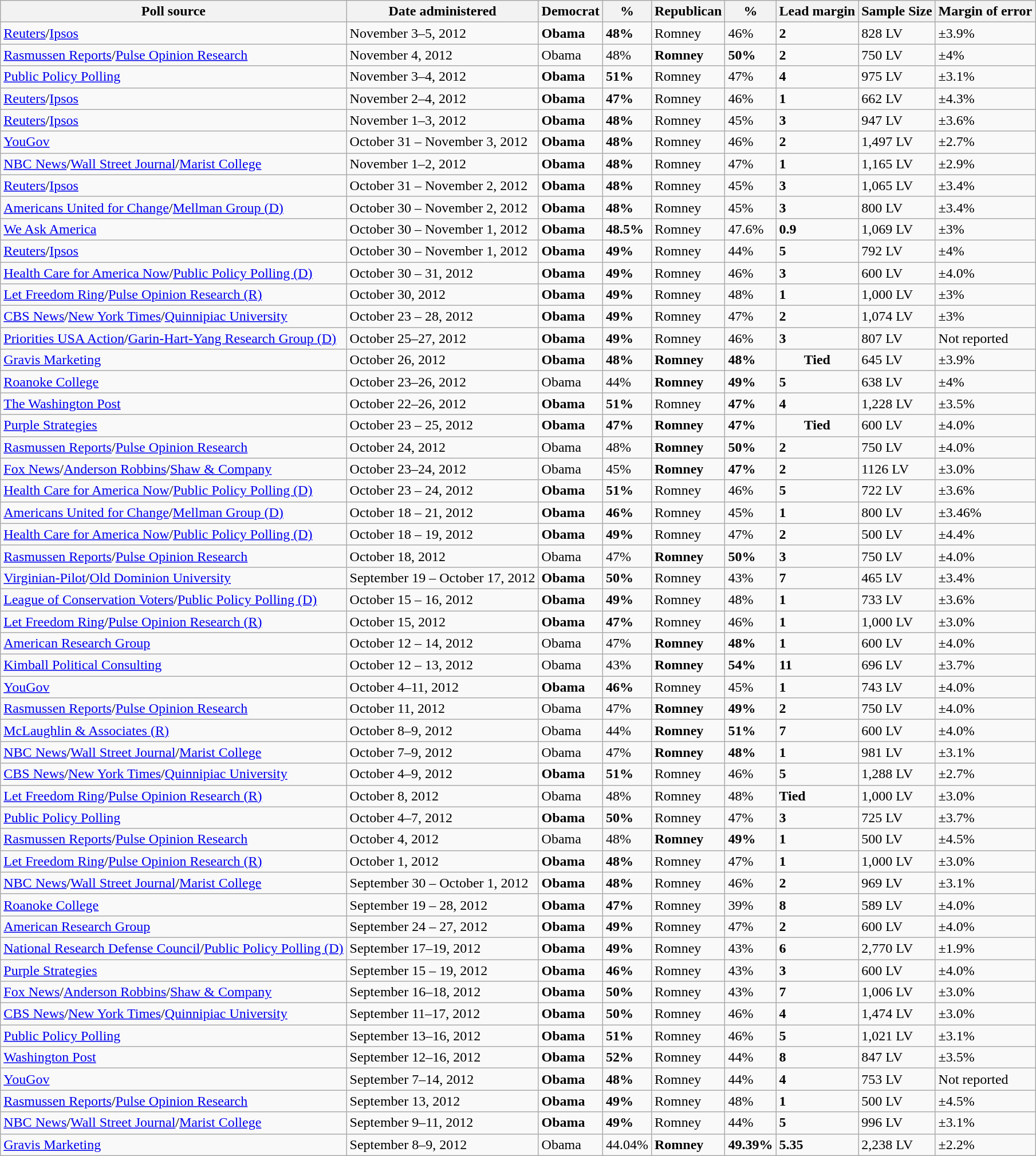<table class="wikitable">
<tr valign=bottom>
<th>Poll source</th>
<th>Date administered</th>
<th>Democrat</th>
<th>%</th>
<th>Republican</th>
<th>%</th>
<th>Lead margin</th>
<th>Sample Size</th>
<th>Margin of error</th>
</tr>
<tr>
<td><a href='#'>Reuters</a>/<a href='#'>Ipsos</a></td>
<td>November 3–5, 2012</td>
<td><strong>Obama</strong></td>
<td><strong>48%</strong></td>
<td>Romney</td>
<td>46%</td>
<td><strong>2</strong></td>
<td>828 LV</td>
<td>±3.9%</td>
</tr>
<tr>
<td><a href='#'>Rasmussen Reports</a>/<a href='#'>Pulse Opinion Research</a></td>
<td>November 4, 2012</td>
<td>Obama</td>
<td>48%</td>
<td><strong>Romney</strong></td>
<td><strong>50%</strong></td>
<td><strong>2</strong></td>
<td>750 LV</td>
<td>±4%</td>
</tr>
<tr>
<td><a href='#'>Public Policy Polling</a></td>
<td>November 3–4, 2012</td>
<td><strong>Obama</strong></td>
<td><strong>51%</strong></td>
<td>Romney</td>
<td>47%</td>
<td><strong>4</strong></td>
<td>975 LV</td>
<td>±3.1%</td>
</tr>
<tr>
<td><a href='#'>Reuters</a>/<a href='#'>Ipsos</a></td>
<td>November 2–4, 2012</td>
<td><strong>Obama</strong></td>
<td><strong>47%</strong></td>
<td>Romney</td>
<td>46%</td>
<td><strong>1</strong></td>
<td>662 LV</td>
<td>±4.3%</td>
</tr>
<tr>
<td><a href='#'>Reuters</a>/<a href='#'>Ipsos</a></td>
<td>November 1–3, 2012</td>
<td><strong>Obama</strong></td>
<td><strong>48%</strong></td>
<td>Romney</td>
<td>45%</td>
<td><strong>3</strong></td>
<td>947 LV</td>
<td>±3.6%</td>
</tr>
<tr>
<td><a href='#'>YouGov</a></td>
<td>October 31 – November 3, 2012</td>
<td><strong>Obama</strong></td>
<td><strong>48%</strong></td>
<td>Romney</td>
<td>46%</td>
<td><strong>2</strong></td>
<td>1,497 LV</td>
<td>±2.7%</td>
</tr>
<tr>
<td><a href='#'>NBC News</a>/<a href='#'>Wall Street Journal</a>/<a href='#'>Marist College</a></td>
<td>November 1–2, 2012</td>
<td><strong>Obama</strong></td>
<td><strong>48%</strong></td>
<td>Romney</td>
<td>47%</td>
<td><strong>1</strong></td>
<td>1,165 LV</td>
<td>±2.9%</td>
</tr>
<tr>
<td><a href='#'>Reuters</a>/<a href='#'>Ipsos</a></td>
<td>October 31 – November 2, 2012</td>
<td><strong>Obama</strong></td>
<td><strong>48%</strong></td>
<td>Romney</td>
<td>45%</td>
<td><strong>3</strong></td>
<td>1,065 LV</td>
<td>±3.4%</td>
</tr>
<tr>
<td><a href='#'>Americans United for Change</a>/<a href='#'>Mellman Group (D)</a></td>
<td>October 30 – November 2, 2012</td>
<td><strong>Obama</strong></td>
<td><strong>48%</strong></td>
<td>Romney</td>
<td>45%</td>
<td><strong>3</strong></td>
<td>800 LV</td>
<td>±3.4%</td>
</tr>
<tr>
<td><a href='#'>We Ask America</a></td>
<td>October 30 – November 1, 2012</td>
<td><strong>Obama</strong></td>
<td><strong>48.5%</strong></td>
<td>Romney</td>
<td>47.6%</td>
<td><strong>0.9</strong></td>
<td>1,069 LV</td>
<td>±3%</td>
</tr>
<tr>
<td><a href='#'>Reuters</a>/<a href='#'>Ipsos</a></td>
<td>October 30 – November 1, 2012</td>
<td><strong>Obama</strong></td>
<td><strong>49%</strong></td>
<td>Romney</td>
<td>44%</td>
<td><strong>5</strong></td>
<td>792 LV</td>
<td>±4%</td>
</tr>
<tr>
<td><a href='#'>Health Care for America Now</a>/<a href='#'>Public Policy Polling (D)</a></td>
<td>October 30 – 31, 2012</td>
<td><strong>Obama</strong></td>
<td><strong>49%</strong></td>
<td>Romney</td>
<td>46%</td>
<td><strong>3</strong></td>
<td>600 LV</td>
<td>±4.0%</td>
</tr>
<tr>
<td><a href='#'>Let Freedom Ring</a>/<a href='#'>Pulse Opinion Research (R)</a></td>
<td>October 30, 2012</td>
<td><strong>Obama</strong></td>
<td><strong>49%</strong></td>
<td>Romney</td>
<td>48%</td>
<td><strong>1</strong></td>
<td>1,000 LV</td>
<td>±3%</td>
</tr>
<tr>
<td><a href='#'>CBS News</a>/<a href='#'>New York Times</a>/<a href='#'>Quinnipiac University</a></td>
<td>October 23 – 28, 2012</td>
<td><strong>Obama</strong></td>
<td><strong>49%</strong></td>
<td>Romney</td>
<td>47%</td>
<td><strong>2</strong></td>
<td>1,074 LV</td>
<td>±3%</td>
</tr>
<tr>
<td><a href='#'>Priorities USA Action</a>/<a href='#'>Garin-Hart-Yang Research Group (D)</a></td>
<td>October 25–27, 2012</td>
<td><strong>Obama</strong></td>
<td><strong>49%</strong></td>
<td>Romney</td>
<td>46%</td>
<td><strong>3</strong></td>
<td>807 LV</td>
<td>Not reported</td>
</tr>
<tr>
<td><a href='#'>Gravis Marketing</a></td>
<td>October 26, 2012</td>
<td><strong>Obama</strong></td>
<td><strong>48%</strong></td>
<td><strong>Romney</strong></td>
<td><strong>48%</strong></td>
<td align=center><strong>Tied</strong></td>
<td>645 LV</td>
<td>±3.9%</td>
</tr>
<tr>
<td><a href='#'>Roanoke College</a></td>
<td>October 23–26, 2012</td>
<td>Obama</td>
<td>44%</td>
<td><strong>Romney</strong></td>
<td><strong>49%</strong></td>
<td><strong>5</strong></td>
<td>638 LV</td>
<td>±4%</td>
</tr>
<tr>
<td><a href='#'>The Washington Post</a></td>
<td>October 22–26, 2012</td>
<td><strong>Obama</strong></td>
<td><strong>51%</strong></td>
<td>Romney</td>
<td><strong>47%</strong></td>
<td><strong>4</strong></td>
<td>1,228 LV</td>
<td>±3.5%</td>
</tr>
<tr>
<td><a href='#'>Purple Strategies</a></td>
<td>October 23 – 25, 2012</td>
<td><strong>Obama</strong></td>
<td><strong>47%</strong></td>
<td><strong>Romney</strong></td>
<td><strong>47%</strong></td>
<td align=center><strong>Tied</strong></td>
<td>600 LV</td>
<td>±4.0%</td>
</tr>
<tr>
<td><a href='#'>Rasmussen Reports</a>/<a href='#'>Pulse Opinion Research</a></td>
<td>October 24, 2012</td>
<td>Obama</td>
<td>48%</td>
<td><strong>Romney</strong></td>
<td><strong>50%</strong></td>
<td><strong>2</strong></td>
<td>750 LV</td>
<td>±4.0%</td>
</tr>
<tr>
<td><a href='#'>Fox News</a>/<a href='#'>Anderson Robbins</a>/<a href='#'>Shaw & Company</a></td>
<td>October 23–24, 2012</td>
<td>Obama</td>
<td>45%</td>
<td><strong>Romney</strong></td>
<td><strong>47%</strong></td>
<td><strong>2</strong></td>
<td>1126 LV</td>
<td>±3.0%</td>
</tr>
<tr>
<td><a href='#'>Health Care for America Now</a>/<a href='#'>Public Policy Polling (D)</a></td>
<td>October 23 – 24, 2012</td>
<td><strong>Obama</strong></td>
<td><strong>51%</strong></td>
<td>Romney</td>
<td>46%</td>
<td><strong>5</strong></td>
<td>722 LV</td>
<td>±3.6%</td>
</tr>
<tr>
<td><a href='#'>Americans United for Change</a>/<a href='#'>Mellman Group (D)</a></td>
<td>October 18 – 21, 2012</td>
<td><strong>Obama</strong></td>
<td><strong>46%</strong></td>
<td>Romney</td>
<td>45%</td>
<td><strong>1</strong></td>
<td>800 LV</td>
<td>±3.46%</td>
</tr>
<tr>
<td><a href='#'>Health Care for America Now</a>/<a href='#'>Public Policy Polling (D)</a></td>
<td>October 18 – 19, 2012</td>
<td><strong>Obama</strong></td>
<td><strong>49%</strong></td>
<td>Romney</td>
<td>47%</td>
<td><strong>2</strong></td>
<td>500 LV</td>
<td>±4.4%</td>
</tr>
<tr>
<td><a href='#'>Rasmussen Reports</a>/<a href='#'>Pulse Opinion Research</a></td>
<td>October 18, 2012</td>
<td>Obama</td>
<td>47%</td>
<td><strong>Romney</strong></td>
<td><strong>50%</strong></td>
<td><strong>3</strong></td>
<td>750 LV</td>
<td>±4.0%</td>
</tr>
<tr>
<td><a href='#'>Virginian-Pilot</a>/<a href='#'>Old Dominion University</a></td>
<td>September 19 – October 17, 2012</td>
<td><strong>Obama</strong></td>
<td><strong>50%</strong></td>
<td>Romney</td>
<td>43%</td>
<td><strong>7</strong></td>
<td>465 LV</td>
<td>±3.4%</td>
</tr>
<tr>
<td><a href='#'>League of Conservation Voters</a>/<a href='#'>Public Policy Polling (D)</a></td>
<td>October 15 – 16, 2012</td>
<td><strong>Obama</strong></td>
<td><strong>49%</strong></td>
<td>Romney</td>
<td>48%</td>
<td><strong>1</strong></td>
<td>733 LV</td>
<td>±3.6%</td>
</tr>
<tr>
<td><a href='#'>Let Freedom Ring</a>/<a href='#'>Pulse Opinion Research (R)</a></td>
<td>October 15, 2012</td>
<td><strong>Obama</strong></td>
<td><strong>47%</strong></td>
<td>Romney</td>
<td>46%</td>
<td><strong>1</strong></td>
<td>1,000 LV</td>
<td>±3.0%</td>
</tr>
<tr>
<td><a href='#'>American Research Group</a></td>
<td>October 12 – 14, 2012</td>
<td>Obama</td>
<td>47%</td>
<td><strong>Romney</strong></td>
<td><strong>48%</strong></td>
<td><strong>1</strong></td>
<td>600 LV</td>
<td>±4.0%</td>
</tr>
<tr>
<td><a href='#'>Kimball Political Consulting</a></td>
<td>October 12 – 13, 2012</td>
<td>Obama</td>
<td>43%</td>
<td><strong>Romney</strong></td>
<td><strong>54%</strong></td>
<td><strong>11</strong></td>
<td>696 LV</td>
<td>±3.7%</td>
</tr>
<tr>
<td><a href='#'>YouGov</a></td>
<td>October 4–11, 2012</td>
<td><strong>Obama</strong></td>
<td><strong>46%</strong></td>
<td>Romney</td>
<td>45%</td>
<td><strong>1</strong></td>
<td>743 LV</td>
<td>±4.0%</td>
</tr>
<tr>
<td><a href='#'>Rasmussen Reports</a>/<a href='#'>Pulse Opinion Research</a></td>
<td>October 11, 2012</td>
<td>Obama</td>
<td>47%</td>
<td><strong>Romney</strong></td>
<td><strong>49%</strong></td>
<td><strong>2</strong></td>
<td>750 LV</td>
<td>±4.0%</td>
</tr>
<tr>
<td><a href='#'>McLaughlin & Associates (R)</a></td>
<td>October 8–9, 2012</td>
<td>Obama</td>
<td>44%</td>
<td><strong>Romney</strong></td>
<td><strong>51%</strong></td>
<td><strong>7</strong></td>
<td>600 LV</td>
<td>±4.0%</td>
</tr>
<tr>
<td><a href='#'>NBC News</a>/<a href='#'>Wall Street Journal</a>/<a href='#'>Marist College</a></td>
<td>October 7–9, 2012</td>
<td>Obama</td>
<td>47%</td>
<td><strong>Romney</strong></td>
<td><strong>48%</strong></td>
<td><strong>1</strong></td>
<td>981 LV</td>
<td>±3.1%</td>
</tr>
<tr>
<td><a href='#'>CBS News</a>/<a href='#'>New York Times</a>/<a href='#'>Quinnipiac University</a></td>
<td>October 4–9, 2012</td>
<td><strong>Obama</strong></td>
<td><strong>51%</strong></td>
<td>Romney</td>
<td>46%</td>
<td><strong>5</strong></td>
<td>1,288 LV</td>
<td>±2.7%</td>
</tr>
<tr>
<td><a href='#'>Let Freedom Ring</a>/<a href='#'>Pulse Opinion Research (R)</a></td>
<td>October 8, 2012</td>
<td>Obama</td>
<td>48%</td>
<td>Romney</td>
<td>48%</td>
<td><strong>Tied</strong></td>
<td>1,000 LV</td>
<td>±3.0%</td>
</tr>
<tr>
<td><a href='#'>Public Policy Polling</a></td>
<td>October 4–7, 2012</td>
<td><strong>Obama</strong></td>
<td><strong>50%</strong></td>
<td>Romney</td>
<td>47%</td>
<td><strong>3</strong></td>
<td>725 LV</td>
<td>±3.7%</td>
</tr>
<tr>
<td><a href='#'>Rasmussen Reports</a>/<a href='#'>Pulse Opinion Research</a></td>
<td>October 4, 2012</td>
<td>Obama</td>
<td>48%</td>
<td><strong>Romney</strong></td>
<td><strong>49%</strong></td>
<td><strong>1</strong></td>
<td>500 LV</td>
<td>±4.5%</td>
</tr>
<tr>
<td><a href='#'>Let Freedom Ring</a>/<a href='#'>Pulse Opinion Research (R)</a></td>
<td>October 1, 2012</td>
<td><strong>Obama</strong></td>
<td><strong>48%</strong></td>
<td>Romney</td>
<td>47%</td>
<td><strong>1</strong></td>
<td>1,000 LV</td>
<td>±3.0%</td>
</tr>
<tr>
<td><a href='#'>NBC News</a>/<a href='#'>Wall Street Journal</a>/<a href='#'>Marist College</a></td>
<td>September 30 – October 1, 2012</td>
<td><strong>Obama</strong></td>
<td><strong>48%</strong></td>
<td>Romney</td>
<td>46%</td>
<td><strong>2</strong></td>
<td>969 LV</td>
<td>±3.1%</td>
</tr>
<tr>
<td><a href='#'>Roanoke College</a></td>
<td>September 19 – 28, 2012</td>
<td><strong>Obama</strong></td>
<td><strong>47%</strong></td>
<td>Romney</td>
<td>39%</td>
<td><strong>8</strong></td>
<td>589 LV</td>
<td>±4.0%</td>
</tr>
<tr>
<td><a href='#'>American Research Group</a></td>
<td>September 24 – 27, 2012</td>
<td><strong>Obama</strong></td>
<td><strong>49%</strong></td>
<td>Romney</td>
<td>47%</td>
<td><strong>2</strong></td>
<td>600 LV</td>
<td>±4.0%</td>
</tr>
<tr>
<td><a href='#'>National Research Defense Council</a>/<a href='#'>Public Policy Polling (D)</a></td>
<td>September 17–19, 2012</td>
<td><strong>Obama</strong></td>
<td><strong>49%</strong></td>
<td>Romney</td>
<td>43%</td>
<td><strong>6</strong></td>
<td>2,770 LV</td>
<td>±1.9%</td>
</tr>
<tr>
<td><a href='#'>Purple Strategies</a></td>
<td>September 15 – 19, 2012</td>
<td><strong>Obama</strong></td>
<td><strong>46%</strong></td>
<td>Romney</td>
<td>43%</td>
<td><strong>3</strong></td>
<td>600 LV</td>
<td>±4.0%</td>
</tr>
<tr>
<td><a href='#'>Fox News</a>/<a href='#'>Anderson Robbins</a>/<a href='#'>Shaw & Company</a></td>
<td>September 16–18, 2012</td>
<td><strong>Obama</strong></td>
<td><strong>50%</strong></td>
<td>Romney</td>
<td>43%</td>
<td><strong>7</strong></td>
<td>1,006 LV</td>
<td>±3.0%</td>
</tr>
<tr>
<td><a href='#'>CBS News</a>/<a href='#'>New York Times</a>/<a href='#'>Quinnipiac University</a></td>
<td>September 11–17, 2012</td>
<td><strong>Obama</strong></td>
<td><strong>50%</strong></td>
<td>Romney</td>
<td>46%</td>
<td><strong>4</strong></td>
<td>1,474 LV</td>
<td>±3.0%</td>
</tr>
<tr>
<td><a href='#'>Public Policy Polling</a></td>
<td>September 13–16, 2012</td>
<td><strong>Obama</strong></td>
<td><strong>51%</strong></td>
<td>Romney</td>
<td>46%</td>
<td><strong>5</strong></td>
<td>1,021 LV</td>
<td>±3.1%</td>
</tr>
<tr>
<td><a href='#'>Washington Post</a></td>
<td>September 12–16, 2012</td>
<td><strong>Obama</strong></td>
<td><strong>52%</strong></td>
<td>Romney</td>
<td>44%</td>
<td><strong>8</strong></td>
<td>847 LV</td>
<td>±3.5%</td>
</tr>
<tr>
<td><a href='#'>YouGov</a></td>
<td>September 7–14, 2012</td>
<td><strong>Obama</strong></td>
<td><strong>48%</strong></td>
<td>Romney</td>
<td>44%</td>
<td><strong>4</strong></td>
<td>753 LV</td>
<td>Not reported</td>
</tr>
<tr>
<td><a href='#'>Rasmussen Reports</a>/<a href='#'>Pulse Opinion Research</a></td>
<td>September 13, 2012</td>
<td><strong>Obama</strong></td>
<td><strong>49%</strong></td>
<td>Romney</td>
<td>48%</td>
<td><strong>1</strong></td>
<td>500 LV</td>
<td>±4.5%</td>
</tr>
<tr>
<td><a href='#'>NBC News</a>/<a href='#'>Wall Street Journal</a>/<a href='#'>Marist College</a></td>
<td>September 9–11, 2012</td>
<td><strong>Obama</strong></td>
<td><strong>49%</strong></td>
<td>Romney</td>
<td>44%</td>
<td><strong>5</strong></td>
<td>996 LV</td>
<td>±3.1%</td>
</tr>
<tr>
<td><a href='#'>Gravis Marketing</a></td>
<td>September 8–9, 2012</td>
<td>Obama</td>
<td>44.04%</td>
<td><strong>Romney</strong></td>
<td><strong>49.39%</strong></td>
<td><strong>5.35</strong></td>
<td>2,238 LV</td>
<td>±2.2%</td>
</tr>
</table>
